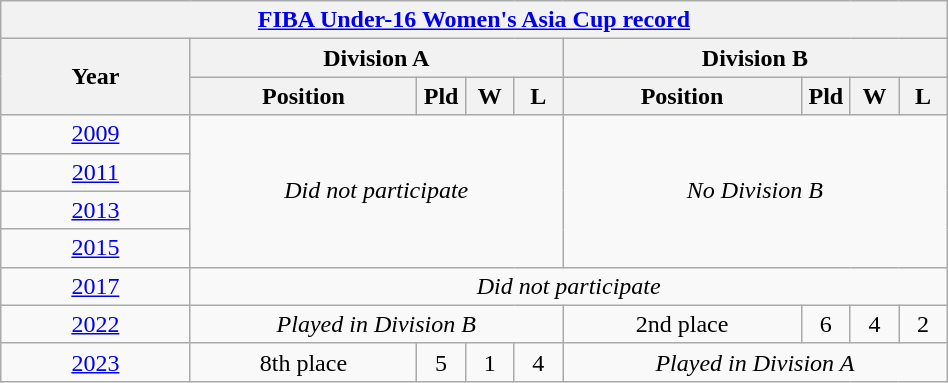<table class="wikitable" width=50% style="text-align: center">
<tr>
<th colspan=10><a href='#'>FIBA Under-16 Women's Asia Cup record</a></th>
</tr>
<tr>
<th rowspan=2 ! width=20%>Year</th>
<th colspan=4>Division A</th>
<th colspan=4>Division B</th>
</tr>
<tr>
<th>Position</th>
<th width=25px>Pld</th>
<th width=25px>W</th>
<th width=25px>L</th>
<th>Position</th>
<th width=25px>Pld</th>
<th width=25px>W</th>
<th width=25px>L</th>
</tr>
<tr>
<td> <a href='#'>2009</a></td>
<td rowspan=4 colspan=4><em>Did not participate</em></td>
<td rowspan=4 colspan=4><em>No Division B</em></td>
</tr>
<tr>
<td> <a href='#'>2011</a></td>
</tr>
<tr>
<td> <a href='#'>2013</a></td>
</tr>
<tr>
<td> <a href='#'>2015</a></td>
</tr>
<tr>
<td> <a href='#'>2017</a></td>
<td colspan=8><em>Did not participate</em></td>
</tr>
<tr>
<td> <a href='#'>2022</a></td>
<td colspan=4><em>Played in Division B</em></td>
<td>2nd place</td>
<td>6</td>
<td>4</td>
<td>2</td>
</tr>
<tr>
<td> <a href='#'>2023</a></td>
<td>8th place</td>
<td>5</td>
<td>1</td>
<td>4</td>
<td colspan=4><em>Played in Division A</em></td>
</tr>
</table>
